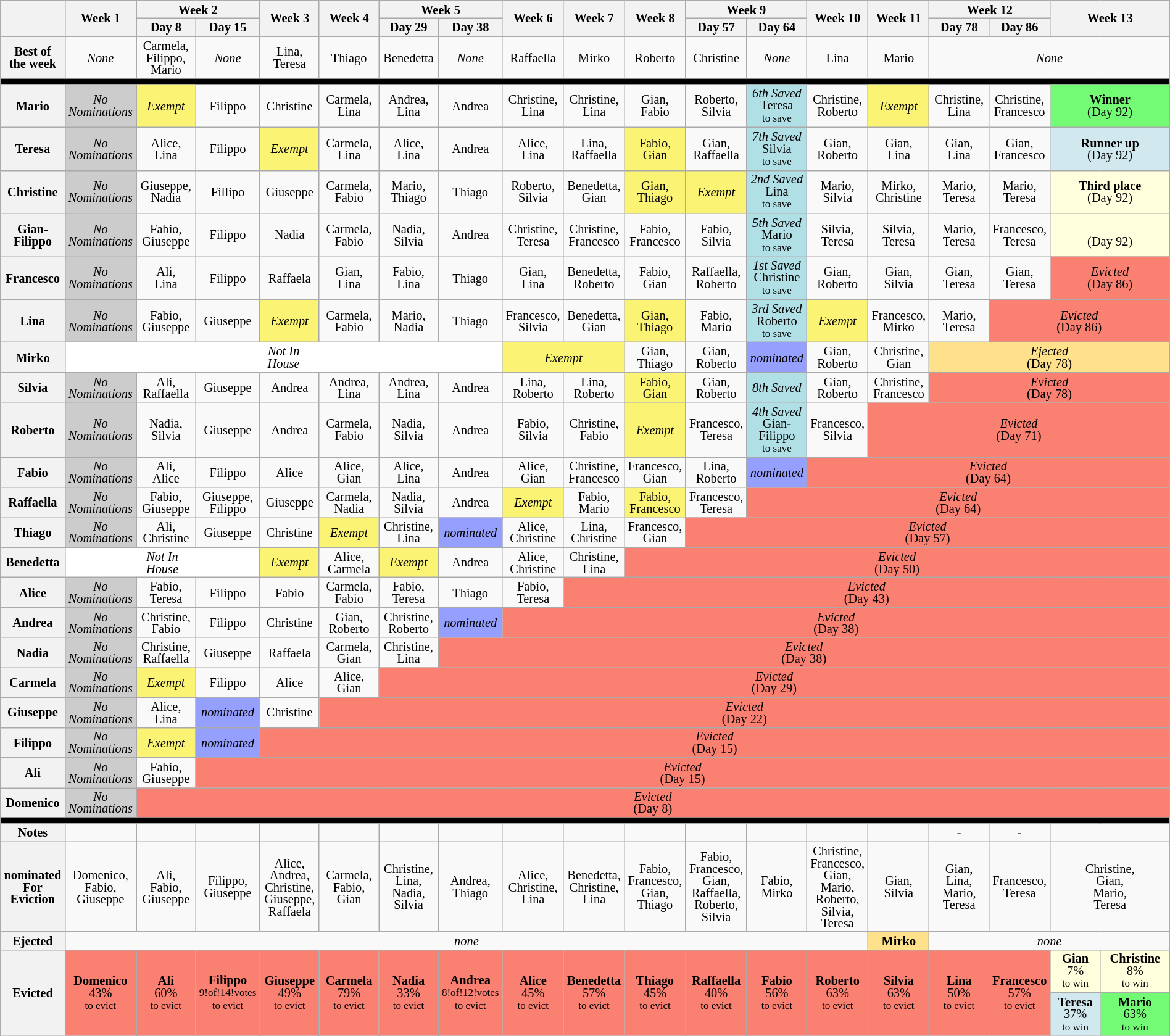<table class="wikitable" style="text-align:center; width:100%; font-size:85%; line-height:13px;">
<tr>
<th style="width:5%" rowspan=2></th>
<th style="width:5%" rowspan=2>Week 1</th>
<th style="width:10%" colspan=2>Week 2</th>
<th style="width:5%" rowspan=2>Week 3</th>
<th style="width:5%" rowspan=2>Week 4</th>
<th style="width:10%" colspan=2>Week 5</th>
<th style="width:5%" rowspan=2>Week 6</th>
<th style="width:5%" rowspan=2>Week 7</th>
<th style="width:5%" rowspan=2>Week 8</th>
<th style="width:10%" colspan=2>Week 9</th>
<th style="width:5%" rowspan=2>Week 10</th>
<th style="width:5%" rowspan=2>Week 11</th>
<th style="width:10%" colspan=2>Week 12</th>
<th style="width:10%" colspan=2 rowspan=2>Week 13</th>
</tr>
<tr>
<th style="width:5%">Day 8</th>
<th style="width:5%">Day 15</th>
<th style="width:5%">Day 29</th>
<th style="width:5%">Day 38</th>
<th style="width:5%">Day 57</th>
<th style="width:5%">Day 64</th>
<th style="width:5%">Day 78</th>
<th style="width:5%">Day 86</th>
</tr>
<tr>
<th>Best of<br>the week</th>
<td><em>None</em></td>
<td>Carmela,<br>Filippo,<br>Mario</td>
<td><em>None</em></td>
<td>Lina,<br>Teresa</td>
<td>Thiago</td>
<td>Benedetta</td>
<td><em>None</em></td>
<td>Raffaella</td>
<td>Mirko</td>
<td>Roberto</td>
<td>Christine</td>
<td><em>None</em></td>
<td>Lina</td>
<td>Mario</td>
<td colspan="4"><em>None</em></td>
</tr>
<tr>
<td style="background:#000000" colspan=19></td>
</tr>
<tr>
<th>Mario</th>
<td style="background:#CCCCCC"><em>No<br>Nominations</em></td>
<td style="background:#FBF373"><em>Exempt</em></td>
<td>Filippo</td>
<td>Christine</td>
<td>Carmela,<br>Lina</td>
<td>Andrea,<br>Lina</td>
<td>Andrea</td>
<td>Christine,<br>Lina</td>
<td>Christine,<br>Lina</td>
<td>Gian,<br>Fabio</td>
<td>Roberto,<br>Silvia</td>
<td style="background:#B0E0E6"><em>6th Saved</em><br>Teresa<br><small>to save</small></td>
<td>Christine,<br>Roberto</td>
<td style="background:#FBF373"><em>Exempt</em></td>
<td>Christine,<br>Lina</td>
<td>Christine,<br>Francesco</td>
<td colspan=2 style="background:#73FB76;"><strong>Winner</strong><br>(Day 92)</td>
</tr>
<tr>
<th>Teresa</th>
<td style="background:#CCCCCC"><em>No<br>Nominations</em></td>
<td>Alice,<br>Lina</td>
<td>Filippo</td>
<td style="background:#FBF373"><em>Exempt</em></td>
<td>Carmela,<br>Lina</td>
<td>Alice,<br>Lina</td>
<td>Andrea</td>
<td>Alice,<br>Lina</td>
<td>Lina,<br>Raffaella</td>
<td style="background:#FBF373">Fabio,<br>Gian</td>
<td>Gian,<br>Raffaella</td>
<td style="background:#B0E0E6"><em>7th Saved</em><br>Silvia<br><small>to save</small></td>
<td>Gian,<br>Roberto</td>
<td>Gian,<br>Lina</td>
<td>Gian,<br>Lina</td>
<td>Gian,<br>Francesco</td>
<td colspan=2 style="background:#D1E8EF;"><strong>Runner up</strong><br>(Day 92)</td>
</tr>
<tr>
<th>Christine</th>
<td style="background:#CCCCCC"><em>No<br>Nominations</em></td>
<td>Giuseppe,<br>Nadia</td>
<td>Fillipo</td>
<td>Giuseppe</td>
<td>Carmela,<br>Fabio</td>
<td>Mario,<br>Thiago</td>
<td>Thiago</td>
<td>Roberto,<br>Silvia</td>
<td>Benedetta,<br>Gian</td>
<td style="background:#FBF373">Gian,<br>Thiago</td>
<td style="background:#FBF373"><em>Exempt</em></td>
<td style="background:#B0E0E6"><em>2nd Saved</em><br>Lina<br><small>to save</small></td>
<td>Mario,<br>Silvia</td>
<td>Mirko,<br>Christine</td>
<td>Mario,<br>Teresa</td>
<td>Mario,<br>Teresa</td>
<td colspan=2 style="background:#FFFFDD;"><strong>Third place</strong><br>(Day 92)</td>
</tr>
<tr>
<th>Gian-Filippo</th>
<td style="background:#CCCCCC"><em>No<br>Nominations</em></td>
<td>Fabio,<br>Giuseppe</td>
<td>Filippo</td>
<td>Nadia</td>
<td>Carmela,<br>Fabio</td>
<td>Nadia,<br>Silvia</td>
<td>Andrea</td>
<td>Christine,<br>Teresa</td>
<td>Christine,<br>Francesco</td>
<td>Fabio,<br>Francesco</td>
<td>Fabio,<br>Silvia</td>
<td style="background:#B0E0E6"><em>5th Saved</em><br>Mario<br><small>to save</small></td>
<td>Silvia,<br>Teresa</td>
<td>Silvia,<br>Teresa</td>
<td>Mario,<br>Teresa</td>
<td>Francesco,<br>Teresa</td>
<td colspan=2 style="background:#FFFFDD;"><strong></strong><br>(Day 92)</td>
</tr>
<tr>
<th>Francesco</th>
<td style="background:#CCCCCC"><em>No<br>Nominations</em></td>
<td>Ali,<br>Lina</td>
<td>Filippo</td>
<td>Raffaela</td>
<td>Gian,<br>Lina</td>
<td>Fabio,<br>Lina</td>
<td>Thiago</td>
<td>Gian,<br>Lina</td>
<td>Benedetta,<br>Roberto</td>
<td>Fabio,<br>Gian</td>
<td>Raffaella,<br>Roberto</td>
<td style="background:#B0E0E6"><em>1st Saved</em><br>Christine<br><small>to save</small></td>
<td>Gian,<br>Roberto</td>
<td>Gian,<br>Silvia</td>
<td>Gian,<br>Teresa</td>
<td>Gian,<br>Teresa</td>
<td style="background:#FA8072" colspan=2><em>Evicted</em><br>(Day 86)</td>
</tr>
<tr>
<th>Lina</th>
<td style="background:#CCCCCC"><em>No<br>Nominations</em></td>
<td>Fabio,<br>Giuseppe</td>
<td>Giuseppe</td>
<td style="background:#FBF373"><em>Exempt</em></td>
<td>Carmela,<br>Fabio</td>
<td>Mario,<br>Nadia</td>
<td>Thiago</td>
<td>Francesco,<br>Silvia</td>
<td>Benedetta,<br>Gian</td>
<td style="background:#FBF373">Gian,<br>Thiago</td>
<td>Fabio,<br>Mario</td>
<td style="background:#B0E0E6"><em>3rd Saved</em><br>Roberto<br><small>to save</small></td>
<td style="background:#FBF373"><em>Exempt</em></td>
<td>Francesco,<br>Mirko</td>
<td>Mario,<br>Teresa</td>
<td style="background:#FA8072" colspan=3><em>Evicted</em><br>(Day 86)</td>
</tr>
<tr>
<th>Mirko</th>
<td colspan=7 style="background:white"><em>Not In<br>House</em></td>
<td style="background:#FBF373" colspan=2><em>Exempt</em></td>
<td>Gian,<br>Thiago</td>
<td>Gian,<br>Roberto</td>
<td style="background:#959FFD"><em>nominated</em></td>
<td>Gian,<br>Roberto</td>
<td>Christine,<br>Gian</td>
<td style="background:#FFE08B" colspan=4><em>Ejected</em><br>(Day 78)</td>
</tr>
<tr>
<th>Silvia</th>
<td style="background:#CCCCCC"><em>No<br>Nominations</em></td>
<td>Ali,<br>Raffaella</td>
<td>Giuseppe</td>
<td>Andrea</td>
<td>Andrea,<br>Lina</td>
<td>Andrea,<br>Lina</td>
<td>Andrea</td>
<td>Lina,<br>Roberto</td>
<td>Lina,<br>Roberto</td>
<td style="background:#FBF373">Fabio,<br>Gian</td>
<td>Gian,<br>Roberto</td>
<td style="background:#B0E0E6"><em>8th Saved</em></td>
<td>Gian,<br>Roberto</td>
<td>Christine,<br>Francesco</td>
<td style="background:#FA8072" colspan=4><em>Evicted</em><br>(Day 78)</td>
</tr>
<tr>
<th>Roberto</th>
<td style="background:#CCCCCC"><em>No<br>Nominations</em></td>
<td>Nadia,<br>Silvia</td>
<td>Giuseppe</td>
<td>Andrea</td>
<td>Carmela,<br>Fabio</td>
<td>Nadia,<br>Silvia</td>
<td>Andrea</td>
<td>Fabio,<br>Silvia</td>
<td>Christine,<br>Fabio</td>
<td style="background:#FBF373"><em>Exempt</em></td>
<td>Francesco,<br>Teresa</td>
<td style="background:#B0E0E6"><em>4th Saved</em><br>Gian-Filippo<br><small>to save</small></td>
<td>Francesco,<br>Silvia</td>
<td style="background:#FA8072" colspan=5><em>Evicted</em><br>(Day 71)</td>
</tr>
<tr>
<th>Fabio</th>
<td style="background:#CCCCCC"><em>No<br>Nominations</em></td>
<td>Ali,<br>Alice</td>
<td>Filippo</td>
<td>Alice</td>
<td>Alice,<br>Gian</td>
<td>Alice,<br>Lina</td>
<td>Andrea</td>
<td>Alice,<br>Gian</td>
<td>Christine,<br>Francesco</td>
<td>Francesco,<br>Gian</td>
<td>Lina,<br>Roberto</td>
<td style="background:#959FFD"><em>nominated</em></td>
<td style="background:#FA8072" colspan=6><em>Evicted</em><br>(Day 64)</td>
</tr>
<tr>
<th>Raffaella</th>
<td style="background:#CCCCCC"><em>No<br>Nominations</em></td>
<td>Fabio,<br>Giuseppe</td>
<td>Giuseppe,<br>Filippo</td>
<td>Giuseppe</td>
<td>Carmela,<br>Nadia</td>
<td>Nadia,<br>Silvia</td>
<td>Andrea</td>
<td style="background:#FBF373"><em>Exempt</em></td>
<td>Fabio,<br>Mario</td>
<td style="background:#FBF373">Fabio,<br>Francesco</td>
<td>Francesco,<br>Teresa</td>
<td style="background:#FA8072" colspan=7><em>Evicted</em><br>(Day 64)</td>
</tr>
<tr>
<th>Thiago</th>
<td style="background:#CCCCCC"><em>No<br>Nominations</em></td>
<td>Ali,<br>Christine</td>
<td>Giuseppe</td>
<td>Christine</td>
<td style="background:#FBF373"><em>Exempt</em></td>
<td>Christine,<br>Lina</td>
<td style="background:#959FFD"><em>nominated</em></td>
<td>Alice,<br>Christine</td>
<td>Lina,<br>Christine</td>
<td>Francesco,<br>Gian</td>
<td style="background:#FA8072" colspan=8><em>Evicted</em><br>(Day 57)</td>
</tr>
<tr>
<th>Benedetta</th>
<td colspan=3 style="background:white"><em>Not In<br>House</em></td>
<td style="background:#FBF373"><em>Exempt</em></td>
<td>Alice,<br>Carmela</td>
<td style="background:#FBF373"><em>Exempt</em></td>
<td>Andrea</td>
<td>Alice,<br>Christine</td>
<td>Christine,<br>Lina</td>
<td style="background:#FA8072" colspan=9><em>Evicted</em><br>(Day 50)</td>
</tr>
<tr>
<th>Alice</th>
<td style="background:#CCCCCC"><em>No<br>Nominations</em></td>
<td>Fabio,<br>Teresa</td>
<td>Filippo</td>
<td>Fabio</td>
<td>Carmela,<br>Fabio</td>
<td>Fabio,<br>Teresa</td>
<td>Thiago</td>
<td>Fabio,<br>Teresa</td>
<td style="background:#FA8072" colspan=10><em>Evicted</em><br>(Day 43)</td>
</tr>
<tr>
<th>Andrea</th>
<td style="background:#CCCCCC"><em>No<br>Nominations</em></td>
<td>Christine,<br>Fabio</td>
<td>Filippo</td>
<td>Christine</td>
<td>Gian,<br>Roberto</td>
<td>Christine,<br>Roberto</td>
<td style="background:#959FFD"><em>nominated</em></td>
<td style="background:#FA8072" colspan=11><em>Evicted</em><br>(Day 38)</td>
</tr>
<tr>
<th>Nadia</th>
<td style="background:#CCCCCC"><em>No<br>Nominations</em></td>
<td>Christine,<br>Raffaella</td>
<td>Giuseppe</td>
<td>Raffaela</td>
<td>Carmela,<br>Gian</td>
<td>Christine,<br>Lina</td>
<td style="background:#FA8072" colspan=12><em>Evicted</em><br>(Day 38)</td>
</tr>
<tr>
<th>Carmela</th>
<td style="background:#CCCCCC"><em>No<br>Nominations</em></td>
<td style="background:#FBF373"><em>Exempt</em></td>
<td>Filippo</td>
<td>Alice</td>
<td>Alice,<br>Gian</td>
<td style="background:#FA8072" colspan=13><em>Evicted</em><br>(Day 29)</td>
</tr>
<tr>
<th>Giuseppe</th>
<td style="background:#CCCCCC"><em>No<br>Nominations</em></td>
<td>Alice,<br>Lina</td>
<td style="background:#959FFD"><em>nominated</em></td>
<td>Christine</td>
<td style="background:#FA8072" colspan=14><em>Evicted</em><br>(Day 22)</td>
</tr>
<tr>
<th>Filippo</th>
<td style="background:#CCCCCC"><em>No<br>Nominations</em></td>
<td style="background:#FBF373"><em>Exempt</em></td>
<td style="background:#959FFD"><em>nominated</em></td>
<td style="background:#FA8072" colspan=15><em>Evicted</em><br>(Day 15)</td>
</tr>
<tr>
<th>Ali</th>
<td style="background:#CCCCCC"><em>No<br>Nominations</em></td>
<td>Fabio,<br>Giuseppe</td>
<td style="background:#FA8072" colspan=16><em>Evicted</em><br>(Day 15)</td>
</tr>
<tr>
<th>Domenico</th>
<td style="background:#CCCCCC"><em>No<br>Nominations</em></td>
<td style="background:#FA8072" colspan=17><em>Evicted</em><br>(Day 8)</td>
</tr>
<tr>
<td style="background:#000000" colspan=19></td>
</tr>
<tr>
<th>Notes</th>
<td></td>
<td></td>
<td></td>
<td></td>
<td></td>
<td></td>
<td></td>
<td></td>
<td></td>
<td></td>
<td></td>
<td></td>
<td></td>
<td></td>
<td>-</td>
<td>-</td>
<td colspan=2></td>
</tr>
<tr>
<th>nominated<br>For Eviction</th>
<td>Domenico,<br>Fabio,<br>Giuseppe</td>
<td>Ali,<br>Fabio,<br>Giuseppe</td>
<td>Filippo,<br>Giuseppe</td>
<td>Alice,<br>Andrea,<br>Christine,<br>Giuseppe,<br>Raffaela</td>
<td>Carmela,<br>Fabio,<br>Gian</td>
<td>Christine,<br>Lina,<br>Nadia,<br>Silvia</td>
<td>Andrea,<br>Thiago</td>
<td>Alice,<br>Christine,<br>Lina</td>
<td>Benedetta,<br>Christine,<br>Lina</td>
<td>Fabio,<br>Francesco,<br>Gian,<br>Thiago</td>
<td>Fabio,<br>Francesco,<br>Gian,<br>Raffaella,<br>Roberto,<br>Silvia</td>
<td>Fabio,<br>Mirko</td>
<td>Christine,<br>Francesco,<br>Gian,<br>Mario,<br>Roberto,<br>Silvia,<br>Teresa</td>
<td>Gian,<br>Silvia</td>
<td>Gian,<br>Lina,<br>Mario,<br>Teresa</td>
<td>Francesco,<br>Teresa</td>
<td colspan=2>Christine,<br>Gian,<br>Mario,<br>Teresa</td>
</tr>
<tr>
<th>Ejected</th>
<td colspan="13"><em>none</em></td>
<td style="background:#FFE08B"><strong>Mirko</strong></td>
<td colspan="4"><em>none</em></td>
</tr>
<tr>
<th rowspan="2">Evicted</th>
<td rowspan="2" style="background:#FA8072"><strong>Domenico</strong><br>43%<br><small>to evict</small></td>
<td rowspan="2" style="background:#FA8072"><strong>Ali</strong><br>60%<br><small>to evict</small></td>
<td rowspan="2" style="background:#FA8072"><strong>Filippo</strong><br><small>9<span>!</span>of<span>!</span>14<span>!</span>votes<br>to evict</small></td>
<td rowspan="2" style="background:#FA8072"><strong>Giuseppe</strong><br>49%<br><small>to evict</small></td>
<td rowspan="2" style="background:#FA8072"><strong>Carmela</strong><br>79%<br><small>to evict</small></td>
<td rowspan="2" style="background:#FA8072"><strong>Nadia</strong><br>33%<br><small>to evict</small></td>
<td rowspan="2" style="background:#FA8072"><strong>Andrea</strong><br><small>8<span>!</span>of<span>!</span>12<span>!</span>votes<br>to evict</small></td>
<td rowspan="2" style="background:#FA8072"><strong>Alice</strong><br>45%<br><small>to evict</small></td>
<td rowspan="2" style="background:#FA8072"><strong>Benedetta</strong><br>57%<br><small>to evict</small></td>
<td rowspan="2" style="background:#FA8072"><strong>Thiago</strong><br>45%<br><small>to evict</small></td>
<td rowspan="2" style="background:#FA8072"><strong>Raffaella</strong><br>40%<br><small>to evict</small></td>
<td rowspan="2" style="background:#FA8072"><strong>Fabio</strong><br>56%<br><small>to evict</small></td>
<td rowspan="2" style="background:#FA8072"><strong>Roberto</strong><br>63%<br><small>to evict</small></td>
<td rowspan="2" style="background:#FA8072"><strong>Silvia</strong><br>63%<br><small>to evict</small></td>
<td rowspan="2" style="background:#FA8072"><strong>Lina</strong><br>50%<br><small>to evict</small></td>
<td rowspan="2" style="background:#FA8072"><strong>Francesco</strong><br>57%<br><small>to evict</small></td>
<td style="background:#FFFFDD"><strong>Gian</strong><br>7%<br><small>to win</small></td>
<td style="background:#FFFFDD"><strong>Christine</strong><br>8%<br><small>to win</small></td>
</tr>
<tr>
<td style="background:#D1E8EF"><strong>Teresa</strong><br>37%<br><small>to win</small></td>
<td style="background:#73FB76"><strong>Mario</strong><br>63%<br><small>to win</small></td>
</tr>
</table>
